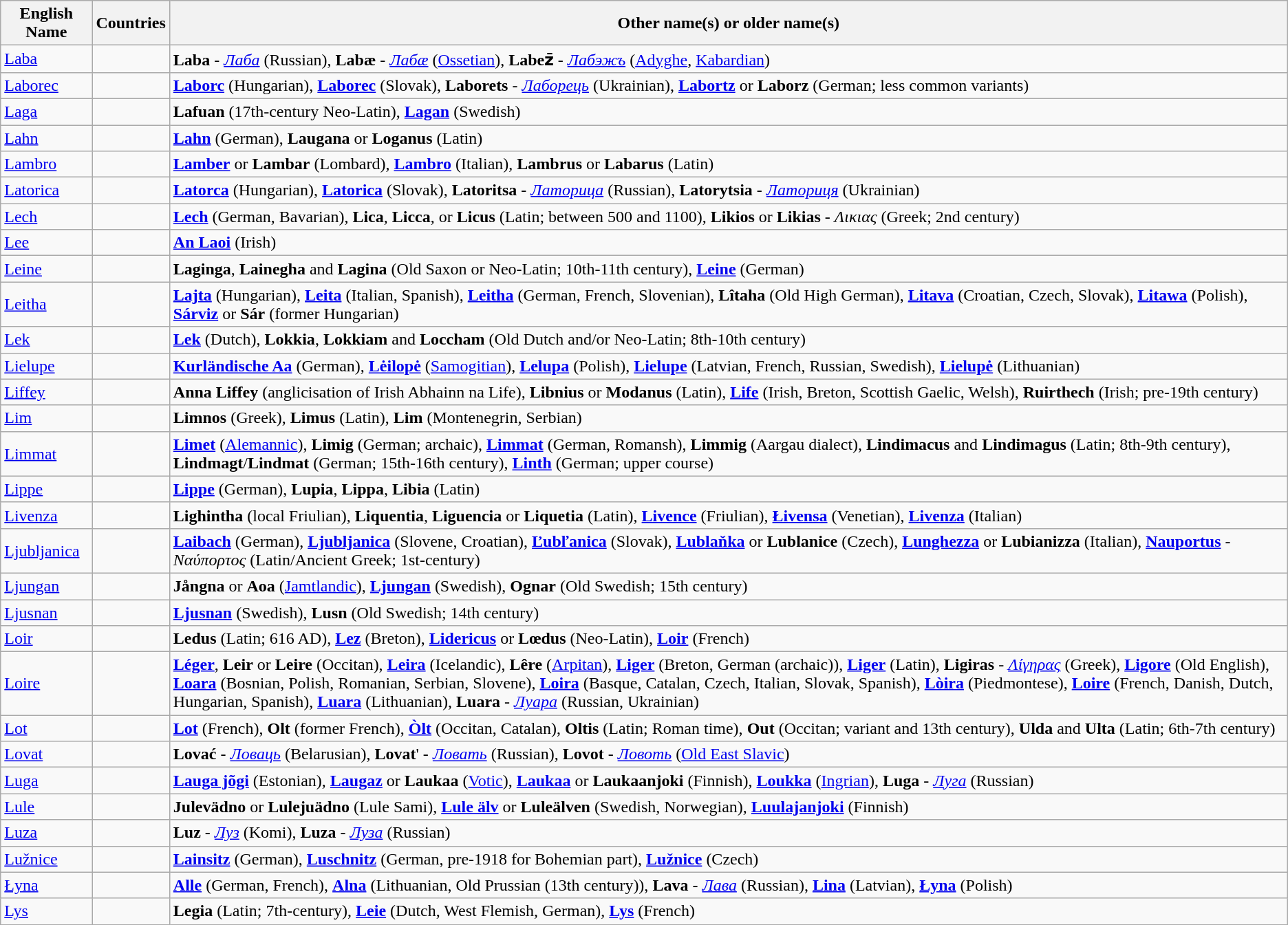<table class=wikitable>
<tr>
<th>English Name</th>
<th>Countries</th>
<th>Other name(s) or older name(s)</th>
</tr>
<tr>
<td><a href='#'>Laba</a></td>
<td></td>
<td><strong>Laba</strong> - <em><a href='#'>Лаба</a></em> (Russian), <strong>Labæ</strong> - <em><a href='#'>Лабæ</a></em> (<a href='#'>Ossetian</a>), <strong>Labez̄</strong> - <em><a href='#'>Лабэжъ</a></em> (<a href='#'>Adyghe</a>, <a href='#'>Kabardian</a>)</td>
</tr>
<tr>
<td><a href='#'>Laborec</a></td>
<td></td>
<td><strong><a href='#'>Laborc</a></strong> (Hungarian), <strong><a href='#'>Laborec</a></strong> (Slovak), <strong>Laborets</strong> - <em><a href='#'>Лаборець</a></em> (Ukrainian), <strong><a href='#'>Labortz</a></strong> or <strong>Laborz</strong> (German; less common variants)</td>
</tr>
<tr>
<td><a href='#'>Laga</a></td>
<td></td>
<td><strong>Lafuan</strong> (17th-century Neo-Latin), <strong><a href='#'>Lagan</a></strong> (Swedish)</td>
</tr>
<tr>
<td><a href='#'>Lahn</a></td>
<td></td>
<td><strong><a href='#'>Lahn</a></strong> (German), <strong>Laugana</strong> or <strong>Loganus</strong> (Latin)</td>
</tr>
<tr>
<td><a href='#'>Lambro</a></td>
<td></td>
<td><strong><a href='#'>Lamber</a></strong> or <strong>Lambar</strong> (Lombard), <strong><a href='#'>Lambro</a></strong> (Italian), <strong>Lambrus</strong> or <strong>Labarus</strong> (Latin)</td>
</tr>
<tr>
<td><a href='#'>Latorica</a></td>
<td> </td>
<td><strong><a href='#'>Latorca</a></strong> (Hungarian), <strong><a href='#'>Latorica</a></strong> (Slovak), <strong>Latoritsa</strong> - <em><a href='#'>Латорица</a></em> (Russian), <strong>Latorytsia</strong> - <em><a href='#'>Латориця</a></em> (Ukrainian)</td>
</tr>
<tr>
<td><a href='#'>Lech</a></td>
<td> </td>
<td><strong><a href='#'>Lech</a></strong> (German, Bavarian), <strong>Lica</strong>, <strong>Licca</strong>, or <strong>Licus</strong>  (Latin; between 500 and 1100), <strong>Likios</strong> or <strong>Likias</strong> - <em>Λικιας</em> (Greek; 2nd century)</td>
</tr>
<tr>
<td><a href='#'>Lee</a></td>
<td></td>
<td><strong><a href='#'>An Laoi</a></strong> (Irish)</td>
</tr>
<tr>
<td><a href='#'>Leine</a></td>
<td></td>
<td><strong>Laginga</strong>, <strong>Lainegha</strong> and <strong>Lagina</strong> (Old Saxon or Neo-Latin; 10th-11th century), <strong><a href='#'>Leine</a></strong> (German)</td>
</tr>
<tr>
<td><a href='#'>Leitha</a></td>
<td> </td>
<td><strong><a href='#'>Lajta</a></strong> (Hungarian), <strong><a href='#'>Leita</a></strong> (Italian, Spanish), <strong><a href='#'>Leitha</a></strong> (German, French, Slovenian), <strong>Lîtaha</strong> (Old High German), <strong><a href='#'>Litava</a></strong> (Croatian, Czech, Slovak), <strong><a href='#'>Litawa</a></strong> (Polish), <strong><a href='#'>Sárviz</a></strong> or <strong>Sár</strong> (former Hungarian)</td>
</tr>
<tr>
<td><a href='#'>Lek</a></td>
<td></td>
<td><strong><a href='#'>Lek</a></strong> (Dutch), <strong>Lokkia</strong>, <strong>Lokkiam</strong> and <strong>Loccham</strong> (Old Dutch and/or Neo-Latin; 8th-10th century)</td>
</tr>
<tr>
<td><a href='#'>Lielupe</a></td>
<td></td>
<td><strong><a href='#'>Kurländische Aa</a></strong> (German), <strong><a href='#'>Lėilopė</a></strong> (<a href='#'>Samogitian</a>), <strong><a href='#'>Lelupa</a></strong> (Polish), <strong><a href='#'>Lielupe</a></strong> (Latvian, French, Russian, Swedish), <strong><a href='#'>Lielupė</a></strong> (Lithuanian)</td>
</tr>
<tr>
<td><a href='#'>Liffey</a></td>
<td></td>
<td><strong>Anna Liffey</strong> (anglicisation of Irish Abhainn na Life), <strong>Libnius</strong> or <strong>Modanus</strong> (Latin), <strong><a href='#'>Life</a></strong> (Irish, Breton, Scottish Gaelic, Welsh), <strong>Ruirthech</strong> (Irish; pre-19th century)</td>
</tr>
<tr>
<td><a href='#'>Lim</a></td>
<td></td>
<td><strong>Limnos</strong> (Greek), <strong>Limus</strong> (Latin), <strong>Lim</strong> (Montenegrin, Serbian)</td>
</tr>
<tr>
<td><a href='#'>Limmat</a></td>
<td></td>
<td><strong><a href='#'>Limet</a></strong> (<a href='#'>Alemannic</a>), <strong>Limig</strong> (German; archaic), <strong><a href='#'>Limmat</a></strong> (German, Romansh), <strong>Limmig</strong> (Aargau dialect), <strong>Lindimacus</strong> and <strong>Lindimagus</strong> (Latin; 8th-9th century), <strong>Lindmagt</strong>/<strong>Lindmat</strong> (German; 15th-16th century), <strong><a href='#'>Linth</a></strong> (German; upper course)</td>
</tr>
<tr>
<td><a href='#'>Lippe</a></td>
<td></td>
<td><strong><a href='#'>Lippe</a></strong> (German), <strong>Lupia</strong>, <strong>Lippa</strong>, <strong>Libia</strong> (Latin)</td>
</tr>
<tr>
<td><a href='#'>Livenza</a></td>
<td></td>
<td><strong>Lighintha</strong> (local Friulian), <strong>Liquentia</strong>, <strong>Liguencia</strong> or <strong>Liquetia</strong> (Latin), <strong><a href='#'>Livence</a></strong> (Friulian), <strong><a href='#'>Łivensa</a></strong> (Venetian), <strong><a href='#'>Livenza</a></strong> (Italian)</td>
</tr>
<tr>
<td><a href='#'>Ljubljanica</a></td>
<td></td>
<td><strong><a href='#'>Laibach</a></strong> (German), <strong><a href='#'>Ljubljanica</a></strong> (Slovene, Croatian), <strong><a href='#'>Ľubľanica</a></strong> (Slovak), <strong><a href='#'>Lublaňka</a></strong> or <strong>Lublanice</strong> (Czech), <strong><a href='#'>Lunghezza</a></strong> or <strong>Lubianizza</strong> (Italian), <strong><a href='#'>Nauportus</a></strong> - <em>Ναύπορτος</em> (Latin/Ancient Greek; 1st-century)</td>
</tr>
<tr>
<td><a href='#'>Ljungan</a></td>
<td></td>
<td><strong>Jångna</strong> or <strong>Aoa</strong> (<a href='#'>Jamtlandic</a>), <strong><a href='#'>Ljungan</a></strong> (Swedish), <strong>Ognar</strong> (Old Swedish; 15th century)</td>
</tr>
<tr>
<td><a href='#'>Ljusnan</a></td>
<td></td>
<td><strong><a href='#'>Ljusnan</a></strong> (Swedish), <strong>Lusn</strong> (Old Swedish; 14th century)</td>
</tr>
<tr>
<td><a href='#'>Loir</a></td>
<td></td>
<td><strong>Ledus</strong> (Latin; 616 AD), <strong><a href='#'>Lez</a></strong> (Breton), <strong><a href='#'>Lidericus</a></strong> or <strong>Lœdus</strong> (Neo-Latin), <strong><a href='#'>Loir</a></strong> (French)</td>
</tr>
<tr>
<td><a href='#'>Loire</a></td>
<td></td>
<td><strong><a href='#'>Léger</a></strong>, <strong>Leir</strong> or <strong>Leire</strong> (Occitan), <strong><a href='#'>Leira</a></strong> (Icelandic), <strong>Lêre</strong> (<a href='#'>Arpitan</a>), <strong><a href='#'>Liger</a></strong> (Breton, German (archaic)), <strong><a href='#'>Liger</a></strong> (Latin), <strong>Ligiras</strong> - <em><a href='#'>Λίγηρας</a></em> (Greek), <strong><a href='#'>Ligore</a></strong> (Old English), <strong><a href='#'>Loara</a></strong> (Bosnian, Polish, Romanian, Serbian, Slovene), <strong><a href='#'>Loira</a></strong> (Basque, Catalan, Czech, Italian, Slovak, Spanish), <strong><a href='#'>Lòira</a></strong> (Piedmontese), <strong><a href='#'>Loire</a></strong> (French, Danish, Dutch, Hungarian, Spanish), <strong><a href='#'>Luara</a></strong> (Lithuanian), <strong>Luara</strong> - <em><a href='#'>Луара</a></em> (Russian, Ukrainian)</td>
</tr>
<tr>
<td><a href='#'>Lot</a></td>
<td></td>
<td><strong><a href='#'>Lot</a></strong> (French), <strong>Olt</strong> (former French), <strong><a href='#'>Òlt</a></strong> (Occitan, Catalan), <strong>Oltis</strong> (Latin; Roman time), <strong>Out</strong> (Occitan; variant and 13th century), <strong>Ulda</strong> and <strong>Ulta</strong> (Latin; 6th-7th century)</td>
</tr>
<tr>
<td><a href='#'>Lovat</a></td>
<td>  </td>
<td><strong>Lovać</strong> - <em><a href='#'>Ловаць</a></em> (Belarusian), <strong>Lovat</strong>' - <em><a href='#'>Ловать</a></em> (Russian), <strong>Lovot</strong> - <em><a href='#'>Ловоть</a></em> (<a href='#'>Old East Slavic</a>)</td>
</tr>
<tr>
<td><a href='#'>Luga</a></td>
<td></td>
<td><strong><a href='#'>Lauga jõgi</a></strong> (Estonian), <strong><a href='#'>Laugaz</a></strong> or <strong>Laukaa </strong> (<a href='#'>Votic</a>), <strong><a href='#'>Laukaa</a></strong> or <strong>Laukaanjoki</strong> (Finnish), <strong><a href='#'>Loukka</a></strong> (<a href='#'>Ingrian</a>), <strong>Luga</strong> - <em><a href='#'>Луга</a></em> (Russian)</td>
</tr>
<tr>
<td><a href='#'>Lule</a></td>
<td></td>
<td><strong>Julevädno</strong> or <strong>Lulejuädno</strong> (Lule Sami), <strong><a href='#'>Lule älv</a></strong> or <strong>Luleälven</strong> (Swedish, Norwegian), <strong><a href='#'>Luulajanjoki</a></strong> (Finnish)</td>
</tr>
<tr>
<td><a href='#'>Luza</a></td>
<td></td>
<td><strong>Luz</strong> - <em><a href='#'>Луз</a></em> (Komi), <strong>Luza</strong> - <em><a href='#'>Луза</a></em> (Russian)</td>
</tr>
<tr>
<td><a href='#'>Lužnice</a></td>
<td> </td>
<td><strong><a href='#'>Lainsitz</a></strong> (German), <strong><a href='#'>Luschnitz</a></strong> (German, pre-1918 for Bohemian part), <strong><a href='#'>Lužnice</a></strong> (Czech)</td>
</tr>
<tr>
<td><a href='#'>Łyna</a></td>
<td> </td>
<td><strong><a href='#'>Alle</a></strong> (German, French), <strong><a href='#'>Alna</a></strong> (Lithuanian, Old Prussian (13th century)), <strong>Lava</strong> - <em><a href='#'>Лава</a></em> (Russian), <strong><a href='#'>Lina</a></strong> (Latvian), <strong><a href='#'>Łyna</a></strong> (Polish)</td>
</tr>
<tr>
<td><a href='#'>Lys</a></td>
<td> </td>
<td><strong>Legia</strong> (Latin; 7th-century), <strong><a href='#'>Leie</a></strong> (Dutch, West Flemish, German), <strong><a href='#'>Lys</a></strong> (French)</td>
</tr>
</table>
